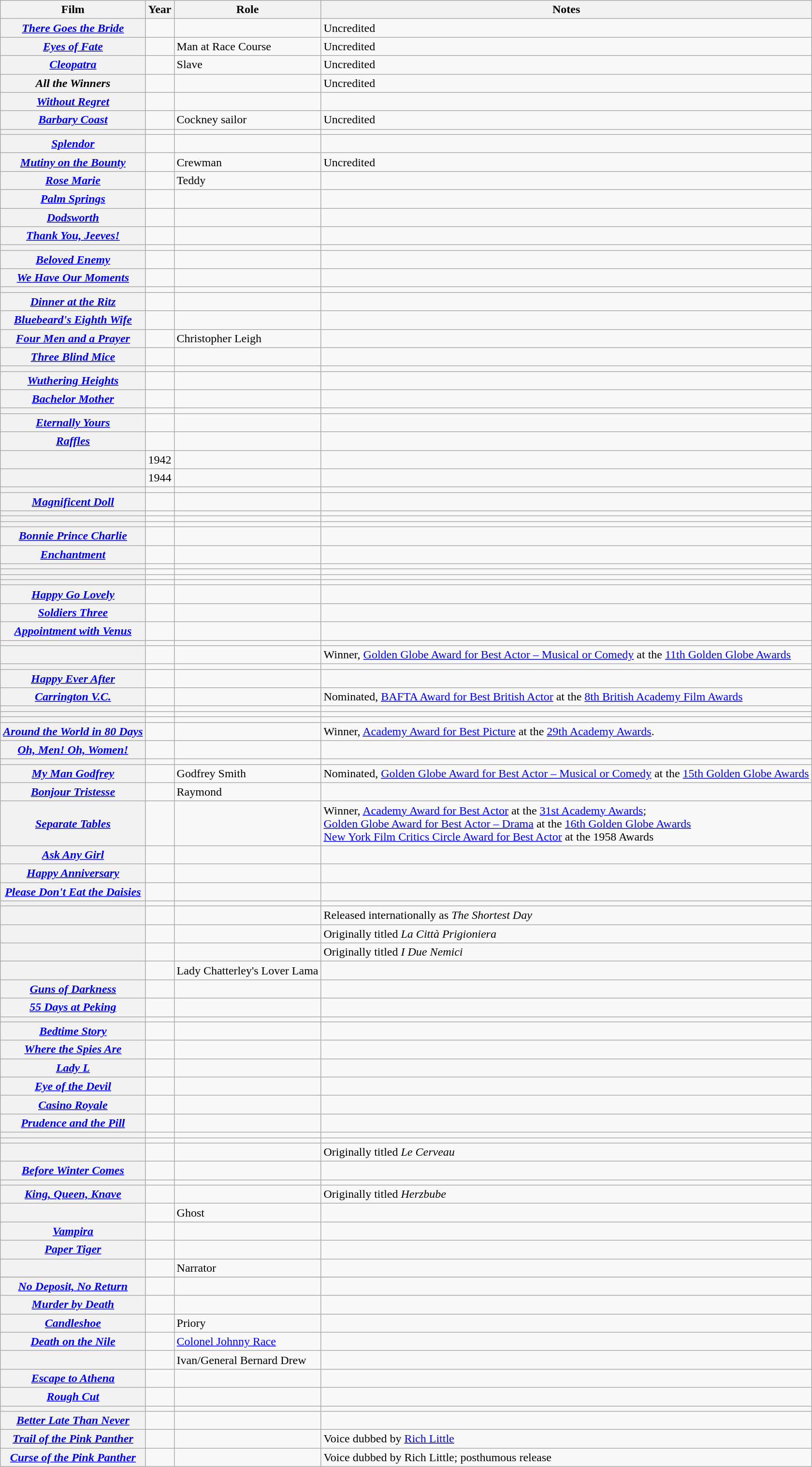<table class="wikitable plainrowheaders sortable" style="margin-right: 0;">
<tr>
<th scope="col">Film</th>
<th scope="col">Year</th>
<th scope="col">Role</th>
<th scope="col" class="unsortable">Notes</th>
</tr>
<tr>
<th scope="row"><em><a href='#'>There Goes the Bride</a></em></th>
<td></td>
<td></td>
<td>Uncredited</td>
</tr>
<tr>
<th scope="row"><em><a href='#'>Eyes of Fate</a></em></th>
<td></td>
<td>Man at Race Course</td>
<td>Uncredited</td>
</tr>
<tr>
<th scope="row"><em><a href='#'>Cleopatra</a></em></th>
<td></td>
<td>Slave</td>
<td>Uncredited</td>
</tr>
<tr>
<th scope="row"><em>All the Winners</em></th>
<td></td>
<td></td>
<td>Uncredited</td>
</tr>
<tr>
<th scope="row"><em><a href='#'>Without Regret</a></em></th>
<td></td>
<td></td>
<td></td>
</tr>
<tr>
<th scope="row"><em><a href='#'>Barbary Coast</a></em></th>
<td></td>
<td>Cockney sailor</td>
<td>Uncredited</td>
</tr>
<tr>
<th scope="row"></th>
<td></td>
<td></td>
<td></td>
</tr>
<tr>
<th scope="row"><em><a href='#'>Splendor</a></em></th>
<td></td>
<td></td>
<td></td>
</tr>
<tr>
<th scope="row"><em><a href='#'>Mutiny on the Bounty</a></em></th>
<td></td>
<td>Crewman</td>
<td>Uncredited</td>
</tr>
<tr>
<th scope="row"><em><a href='#'>Rose Marie</a></em></th>
<td></td>
<td>Teddy</td>
<td></td>
</tr>
<tr>
<th scope="row"><em><a href='#'>Palm Springs</a></em></th>
<td></td>
<td></td>
<td></td>
</tr>
<tr>
<th scope="row"><em><a href='#'>Dodsworth</a></em></th>
<td></td>
<td></td>
<td></td>
</tr>
<tr>
<th scope="row"><em><a href='#'>Thank You, Jeeves!</a></em></th>
<td></td>
<td></td>
<td></td>
</tr>
<tr>
<th scope="row"></th>
<td></td>
<td></td>
<td></td>
</tr>
<tr>
<th scope="row"><em><a href='#'>Beloved Enemy</a></em></th>
<td></td>
<td></td>
<td></td>
</tr>
<tr>
<th scope="row"><em><a href='#'>We Have Our Moments</a></em></th>
<td></td>
<td></td>
<td></td>
</tr>
<tr>
<th scope="row"></th>
<td></td>
<td></td>
<td></td>
</tr>
<tr>
<th scope="row"><em><a href='#'>Dinner at the Ritz</a></em></th>
<td></td>
<td></td>
<td></td>
</tr>
<tr>
<th scope="row"><em><a href='#'>Bluebeard's Eighth Wife</a></em></th>
<td></td>
<td></td>
<td></td>
</tr>
<tr>
<th scope="row"><em><a href='#'>Four Men and a Prayer</a></em></th>
<td></td>
<td>Christopher Leigh</td>
<td></td>
</tr>
<tr>
<th scope="row"><em><a href='#'>Three Blind Mice</a></em></th>
<td></td>
<td></td>
<td></td>
</tr>
<tr>
<th scope="row"></th>
<td></td>
<td></td>
<td></td>
</tr>
<tr>
<th scope="row"><em><a href='#'>Wuthering Heights</a></em></th>
<td></td>
<td></td>
<td></td>
</tr>
<tr>
<th scope="row"><em><a href='#'>Bachelor Mother</a></em></th>
<td></td>
<td></td>
<td></td>
</tr>
<tr>
<th scope="row"></th>
<td></td>
<td></td>
<td></td>
</tr>
<tr>
<th scope="row"><em><a href='#'>Eternally Yours</a></em></th>
<td></td>
<td></td>
<td></td>
</tr>
<tr>
<th scope="row"><em><a href='#'>Raffles</a></em></th>
<td></td>
<td></td>
<td></td>
</tr>
<tr>
<th scope="row"></th>
<td>1942</td>
<td></td>
<td></td>
</tr>
<tr>
<th scope="row"></th>
<td>1944</td>
<td></td>
<td></td>
</tr>
<tr>
<th scope="row"></th>
<td></td>
<td></td>
<td></td>
</tr>
<tr>
<th scope="row"><em><a href='#'>Magnificent Doll</a></em></th>
<td></td>
<td></td>
<td></td>
</tr>
<tr>
<th scope="row"></th>
<td></td>
<td></td>
<td></td>
</tr>
<tr>
<th scope="row"></th>
<td></td>
<td></td>
<td></td>
</tr>
<tr>
<th scope="row"></th>
<td></td>
<td></td>
<td></td>
</tr>
<tr>
<th scope="row"><em><a href='#'>Bonnie Prince Charlie</a></em></th>
<td></td>
<td></td>
<td></td>
</tr>
<tr>
<th scope="row"><em><a href='#'>Enchantment</a></em></th>
<td></td>
<td></td>
<td></td>
</tr>
<tr>
<th scope="row"></th>
<td></td>
<td></td>
<td></td>
</tr>
<tr>
<th scope="row"></th>
<td></td>
<td></td>
<td></td>
</tr>
<tr>
<th scope="row"></th>
<td></td>
<td></td>
<td></td>
</tr>
<tr>
<th scope="row"></th>
<td></td>
<td></td>
<td></td>
</tr>
<tr>
<th scope="row"><em><a href='#'>Happy Go Lovely</a></em></th>
<td></td>
<td></td>
<td></td>
</tr>
<tr>
<th scope="row"><em><a href='#'>Soldiers Three</a></em></th>
<td></td>
<td></td>
<td></td>
</tr>
<tr>
<th scope="row"><em><a href='#'>Appointment with Venus</a></em></th>
<td></td>
<td></td>
<td></td>
</tr>
<tr>
<th scope="row"></th>
<td></td>
<td></td>
<td></td>
</tr>
<tr>
<th scope="row"></th>
<td></td>
<td></td>
<td>Winner, <a href='#'>Golden Globe Award for Best Actor – Musical or Comedy</a> at the <a href='#'>11th Golden Globe Awards</a></td>
</tr>
<tr>
<th scope="row"></th>
<td></td>
<td></td>
<td></td>
</tr>
<tr>
<th scope="row"><em><a href='#'>Happy Ever After</a></em></th>
<td></td>
<td></td>
<td></td>
</tr>
<tr>
<th scope="row"><em><a href='#'>Carrington V.C.</a></em></th>
<td></td>
<td></td>
<td>Nominated, <a href='#'>BAFTA Award for Best British Actor</a> at the <a href='#'>8th British Academy Film Awards</a></td>
</tr>
<tr>
<th scope="row"></th>
<td></td>
<td></td>
<td></td>
</tr>
<tr>
<th scope="row"></th>
<td></td>
<td></td>
<td></td>
</tr>
<tr>
<th scope="row"></th>
<td></td>
<td></td>
<td></td>
</tr>
<tr>
<th scope="row"><em><a href='#'>Around the World in 80 Days</a></em></th>
<td></td>
<td></td>
<td>Winner, <a href='#'>Academy Award for Best Picture</a> at the <a href='#'>29th Academy Awards</a>.</td>
</tr>
<tr>
<th scope="row"><em><a href='#'>Oh, Men! Oh, Women!</a></em></th>
<td></td>
<td></td>
<td></td>
</tr>
<tr>
<th scope="row"></th>
<td></td>
<td></td>
<td></td>
</tr>
<tr>
<th scope="row"><em><a href='#'>My Man Godfrey</a></em></th>
<td></td>
<td>Godfrey Smith</td>
<td>Nominated, <a href='#'>Golden Globe Award for Best Actor – Musical or Comedy</a> at the <a href='#'>15th Golden Globe Awards</a></td>
</tr>
<tr>
<th scope="row"><em><a href='#'>Bonjour Tristesse</a></em></th>
<td></td>
<td>Raymond</td>
<td></td>
</tr>
<tr>
<th scope="row"><em><a href='#'>Separate Tables</a></em></th>
<td></td>
<td></td>
<td>Winner, <a href='#'>Academy Award for Best Actor</a> at the <a href='#'>31st Academy Awards</a>;<br><a href='#'>Golden Globe Award for Best Actor – Drama</a> at the <a href='#'>16th Golden Globe Awards</a><br><a href='#'>New York Film Critics Circle Award for Best Actor</a> at the 1958 Awards</td>
</tr>
<tr>
<th scope="row"><em><a href='#'>Ask Any Girl</a></em></th>
<td></td>
<td></td>
<td></td>
</tr>
<tr>
<th scope="row"><em><a href='#'>Happy Anniversary</a></em></th>
<td></td>
<td></td>
<td></td>
</tr>
<tr>
<th scope="row"><em><a href='#'>Please Don't Eat the Daisies</a></em></th>
<td></td>
<td></td>
<td></td>
</tr>
<tr>
<th scope="row"></th>
<td></td>
<td></td>
<td></td>
</tr>
<tr>
<th scope="row"></th>
<td></td>
<td></td>
<td>Released internationally as <em>The Shortest Day</em></td>
</tr>
<tr>
<th scope="row"></th>
<td></td>
<td></td>
<td>Originally titled <em>La Città Prigioniera</em></td>
</tr>
<tr>
<th scope="row"></th>
<td></td>
<td></td>
<td>Originally titled <em>I Due Nemici</em></td>
</tr>
<tr>
<th scope="row"></th>
<td></td>
<td>Lady Chatterley's Lover Lama</td>
<td></td>
</tr>
<tr>
<th scope="row"><em><a href='#'>Guns of Darkness</a></em></th>
<td></td>
<td></td>
<td></td>
</tr>
<tr>
<th scope="row"><em><a href='#'>55 Days at Peking</a></em></th>
<td></td>
<td></td>
<td></td>
</tr>
<tr>
<th scope="row"></th>
<td></td>
<td></td>
<td></td>
</tr>
<tr>
<th scope="row"><em><a href='#'>Bedtime Story</a></em></th>
<td></td>
<td></td>
<td></td>
</tr>
<tr>
<th scope="row"><em><a href='#'>Where the Spies Are</a></em></th>
<td></td>
<td></td>
<td></td>
</tr>
<tr>
<th scope="row"><em><a href='#'>Lady L</a></em></th>
<td></td>
<td></td>
<td></td>
</tr>
<tr>
<th scope="row"><em><a href='#'>Eye of the Devil</a></em></th>
<td></td>
<td></td>
<td></td>
</tr>
<tr>
<th scope="row"><em><a href='#'>Casino Royale</a></em></th>
<td></td>
<td></td>
<td></td>
</tr>
<tr>
<th scope="row"><em><a href='#'>Prudence and the Pill</a></em></th>
<td></td>
<td></td>
<td></td>
</tr>
<tr>
<th scope="row"></th>
<td></td>
<td></td>
<td></td>
</tr>
<tr>
<th scope="row"></th>
<td></td>
<td></td>
<td></td>
</tr>
<tr>
<th scope="row"></th>
<td></td>
<td></td>
<td>Originally titled <em>Le Cerveau</em></td>
</tr>
<tr>
<th scope="row"><em><a href='#'>Before Winter Comes</a></em></th>
<td></td>
<td></td>
<td></td>
</tr>
<tr>
<th scope="row"></th>
<td></td>
<td></td>
<td></td>
</tr>
<tr>
<th scope="row"><em><a href='#'>King, Queen, Knave</a></em></th>
<td></td>
<td></td>
<td>Originally titled <em>Herzbube</em></td>
</tr>
<tr>
<th scope="row"></th>
<td></td>
<td>Ghost</td>
<td></td>
</tr>
<tr>
<th scope="row"><em><a href='#'>Vampira</a></em></th>
<td></td>
<td></td>
<td></td>
</tr>
<tr>
<th scope="row"><em><a href='#'>Paper Tiger</a></em></th>
<td></td>
<td></td>
<td></td>
</tr>
<tr>
<th scope="row"></th>
<td></td>
<td>Narrator</td>
<td></td>
</tr>
<tr>
</tr>
<tr>
<th scope="row"><em><a href='#'>No Deposit, No Return</a></em></th>
<td></td>
<td></td>
<td></td>
</tr>
<tr>
<th scope="row"><em><a href='#'>Murder by Death</a></em></th>
<td></td>
<td></td>
<td></td>
</tr>
<tr>
<th scope="row"><em><a href='#'>Candleshoe</a></em></th>
<td></td>
<td>Priory</td>
<td></td>
</tr>
<tr>
<th scope="row"><em><a href='#'>Death on the Nile</a></em></th>
<td></td>
<td {{sort><a href='#'>Colonel Johnny Race</a></td>
<td></td>
</tr>
<tr>
<th scope="row"></th>
<td></td>
<td>Ivan/General Bernard Drew</td>
<td></td>
</tr>
<tr>
<th scope="row"><em><a href='#'>Escape to Athena</a></em></th>
<td></td>
<td></td>
<td></td>
</tr>
<tr>
<th scope="row"><em><a href='#'>Rough Cut</a></em></th>
<td></td>
<td></td>
<td></td>
</tr>
<tr>
<th scope="row"></th>
<td></td>
<td></td>
<td></td>
</tr>
<tr>
<th scope="row"><em><a href='#'>Better Late Than Never</a></em></th>
<td></td>
<td></td>
<td></td>
</tr>
<tr>
<th scope="row"><em><a href='#'>Trail of the Pink Panther</a></em></th>
<td></td>
<td></td>
<td>Voice dubbed by <a href='#'>Rich Little</a></td>
</tr>
<tr>
<th scope="row"><em><a href='#'>Curse of the Pink Panther</a></em></th>
<td></td>
<td></td>
<td>Voice dubbed by Rich Little; posthumous release</td>
</tr>
</table>
